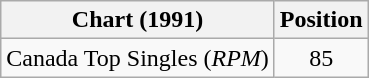<table class="wikitable sortable">
<tr>
<th>Chart (1991)</th>
<th>Position</th>
</tr>
<tr>
<td align="left">Canada Top Singles (<em>RPM</em>)</td>
<td align="center">85</td>
</tr>
</table>
